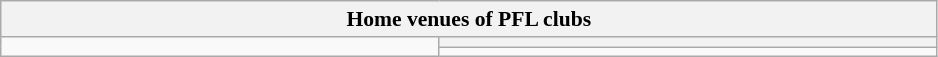<table class="wikitable" style="text-align:left; font-size: 90%;" width=625px>
<tr>
<th colspan=5 width=500px>Home venues of PFL clubs</th>
</tr>
<tr>
<td align=center rowspan=2></td>
<th width=325px></th>
</tr>
<tr>
<td></td>
</tr>
</table>
